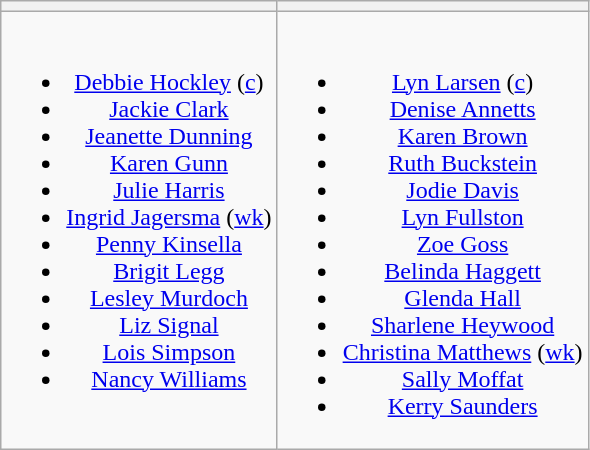<table class="wikitable" style="text-align:center">
<tr>
<th></th>
<th></th>
</tr>
<tr style="vertical-align:top">
<td><br><ul><li><a href='#'>Debbie Hockley</a> (<a href='#'>c</a>)</li><li><a href='#'>Jackie Clark</a></li><li><a href='#'>Jeanette Dunning</a></li><li><a href='#'>Karen Gunn</a></li><li><a href='#'>Julie Harris</a></li><li><a href='#'>Ingrid Jagersma</a> (<a href='#'>wk</a>)</li><li><a href='#'>Penny Kinsella</a></li><li><a href='#'>Brigit Legg</a></li><li><a href='#'>Lesley Murdoch</a></li><li><a href='#'>Liz Signal</a></li><li><a href='#'>Lois Simpson</a></li><li><a href='#'>Nancy Williams</a></li></ul></td>
<td><br><ul><li><a href='#'>Lyn Larsen</a> (<a href='#'>c</a>)</li><li><a href='#'>Denise Annetts</a></li><li><a href='#'>Karen Brown</a></li><li><a href='#'>Ruth Buckstein</a></li><li><a href='#'>Jodie Davis</a></li><li><a href='#'>Lyn Fullston</a></li><li><a href='#'>Zoe Goss</a></li><li><a href='#'>Belinda Haggett</a></li><li><a href='#'>Glenda Hall</a></li><li><a href='#'>Sharlene Heywood</a></li><li><a href='#'>Christina Matthews</a> (<a href='#'>wk</a>)</li><li><a href='#'>Sally Moffat</a></li><li><a href='#'>Kerry Saunders</a></li></ul></td>
</tr>
</table>
